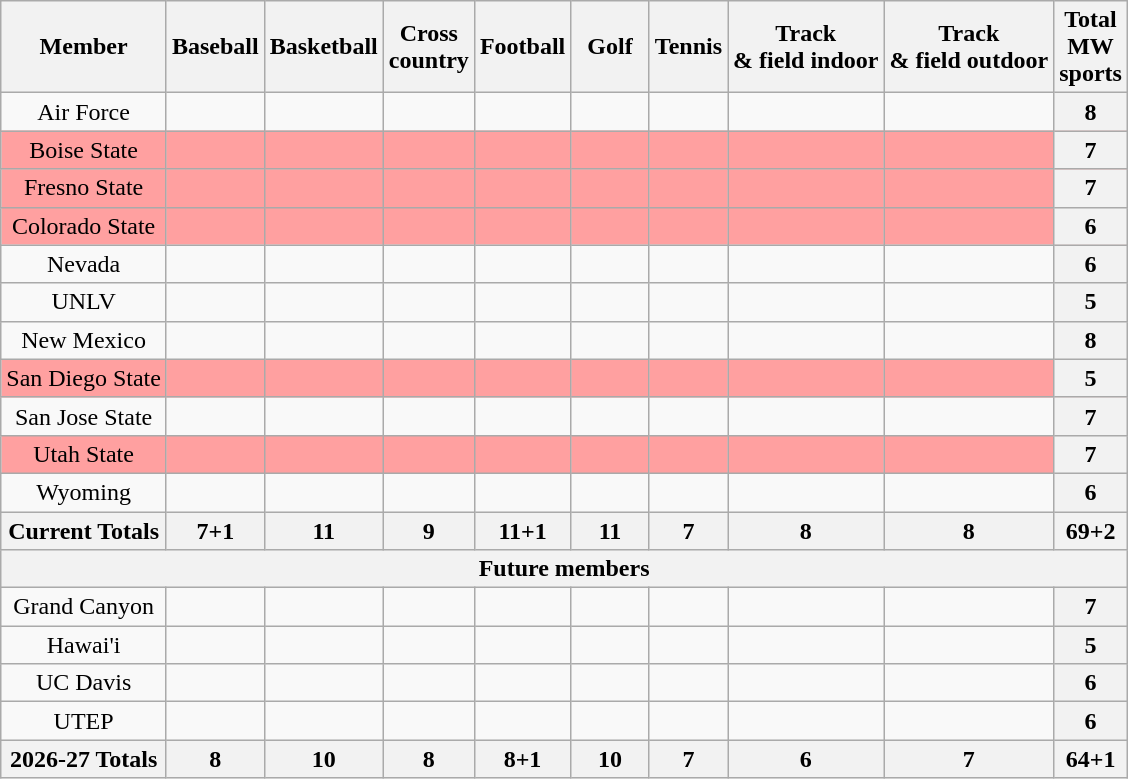<table class="wikitable" style="text-align:center">
<tr>
<th>Member</th>
<th>Baseball</th>
<th>Basketball</th>
<th>Cross<br>country</th>
<th>Football</th>
<th width=45px>Golf</th>
<th>Tennis</th>
<th>Track<br>& field indoor</th>
<th>Track<br>& field outdoor</th>
<th>Total<br>MW<br>sports</th>
</tr>
<tr>
<td>Air Force</td>
<td></td>
<td></td>
<td></td>
<td></td>
<td></td>
<td></td>
<td></td>
<td></td>
<th>8</th>
</tr>
<tr bgcolor=#ffa0a0>
<td>Boise State</td>
<td></td>
<td></td>
<td></td>
<td></td>
<td></td>
<td></td>
<td></td>
<td></td>
<th>7</th>
</tr>
<tr bgcolor=#ffa0a0>
<td>Fresno State</td>
<td></td>
<td></td>
<td></td>
<td></td>
<td></td>
<td></td>
<td></td>
<td></td>
<th>7</th>
</tr>
<tr bgcolor=#ffa0a0>
<td>Colorado State</td>
<td></td>
<td></td>
<td></td>
<td></td>
<td></td>
<td></td>
<td></td>
<td></td>
<th>6</th>
</tr>
<tr>
<td>Nevada</td>
<td></td>
<td></td>
<td></td>
<td></td>
<td></td>
<td></td>
<td></td>
<td></td>
<th>6</th>
</tr>
<tr>
<td>UNLV</td>
<td></td>
<td></td>
<td></td>
<td></td>
<td></td>
<td></td>
<td></td>
<td></td>
<th>5</th>
</tr>
<tr>
<td>New Mexico</td>
<td></td>
<td></td>
<td></td>
<td></td>
<td></td>
<td></td>
<td></td>
<td></td>
<th>8</th>
</tr>
<tr bgcolor=#ffa0a0>
<td>San Diego State</td>
<td></td>
<td></td>
<td></td>
<td></td>
<td></td>
<td></td>
<td></td>
<td></td>
<th>5</th>
</tr>
<tr>
<td>San Jose State</td>
<td></td>
<td></td>
<td></td>
<td></td>
<td></td>
<td></td>
<td></td>
<td></td>
<th>7</th>
</tr>
<tr bgcolor=#ffa0a0>
<td>Utah State</td>
<td></td>
<td></td>
<td></td>
<td></td>
<td></td>
<td></td>
<td></td>
<td></td>
<th>7</th>
</tr>
<tr>
<td>Wyoming</td>
<td></td>
<td></td>
<td></td>
<td></td>
<td></td>
<td></td>
<td></td>
<td></td>
<th>6</th>
</tr>
<tr>
<th>Current Totals</th>
<th>7+1</th>
<th>11</th>
<th>9</th>
<th>11+1</th>
<th>11</th>
<th>7</th>
<th>8</th>
<th>8</th>
<th>69+2</th>
</tr>
<tr>
<th colspan=10>Future members</th>
</tr>
<tr>
<td>Grand Canyon</td>
<td></td>
<td></td>
<td></td>
<td></td>
<td></td>
<td></td>
<td></td>
<td></td>
<th>7</th>
</tr>
<tr>
<td>Hawai'i</td>
<td></td>
<td></td>
<td></td>
<td></td>
<td></td>
<td></td>
<td></td>
<td></td>
<th>5</th>
</tr>
<tr>
<td>UC Davis</td>
<td></td>
<td></td>
<td></td>
<td></td>
<td></td>
<td></td>
<td></td>
<td></td>
<th>6</th>
</tr>
<tr>
<td>UTEP</td>
<td></td>
<td></td>
<td></td>
<td></td>
<td></td>
<td></td>
<td></td>
<td></td>
<th>6</th>
</tr>
<tr>
<th>2026-27 Totals</th>
<th>8</th>
<th>10</th>
<th>8</th>
<th>8+1</th>
<th>10</th>
<th>7</th>
<th>6</th>
<th>7</th>
<th>64+1</th>
</tr>
</table>
